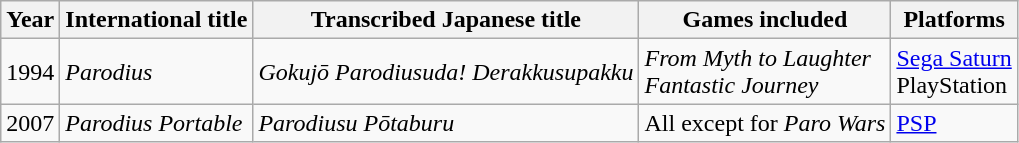<table class="wikitable">
<tr>
<th>Year</th>
<th>International title</th>
<th>Transcribed Japanese title</th>
<th>Games included</th>
<th>Platforms</th>
</tr>
<tr>
<td>1994</td>
<td><em>Parodius</em></td>
<td><em>Gokujō Parodiusuda! Derakkusupakku</em></td>
<td><em>From Myth to Laughter</em> <br><em>Fantastic Journey</em></td>
<td><a href='#'>Sega Saturn</a><br>PlayStation</td>
</tr>
<tr>
<td>2007</td>
<td><em>Parodius Portable</em></td>
<td><em>Parodiusu Pōtaburu</em></td>
<td>All except for <em>Paro Wars</em></td>
<td><a href='#'>PSP</a></td>
</tr>
</table>
